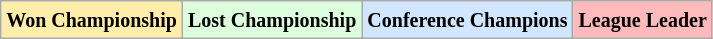<table class="wikitable">
<tr>
<td style="background:#fea;"><small><strong>Won Championship</strong></small></td>
<td style="background:#dfd;"><small><strong>Lost Championship</strong></small></td>
<td style="background:#d0e7ff;"><small><strong>Conference Champions</strong></small></td>
<td style="background:#fbb;"><small><strong>League Leader</strong></small></td>
</tr>
</table>
